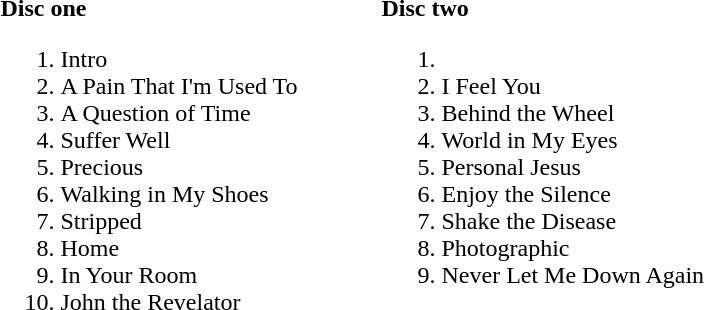<table ->
<tr>
<td width=250 valign=top><br><strong>Disc one</strong><ol><li>Intro</li><li>A Pain That I'm Used To</li><li>A Question of Time</li><li>Suffer Well</li><li>Precious</li><li>Walking in My Shoes</li><li>Stripped</li><li>Home</li><li>In Your Room</li><li>John the Revelator</li></ol></td>
<td width=250 valign=top><br><strong>Disc two</strong><ol><li><li>I Feel You</li><li>Behind the Wheel</li><li>World in My Eyes</li><li>Personal Jesus</li><li>Enjoy the Silence</li><li>Shake the Disease</li><li>Photographic</li><li>Never Let Me Down Again</li></ol></td>
</tr>
</table>
